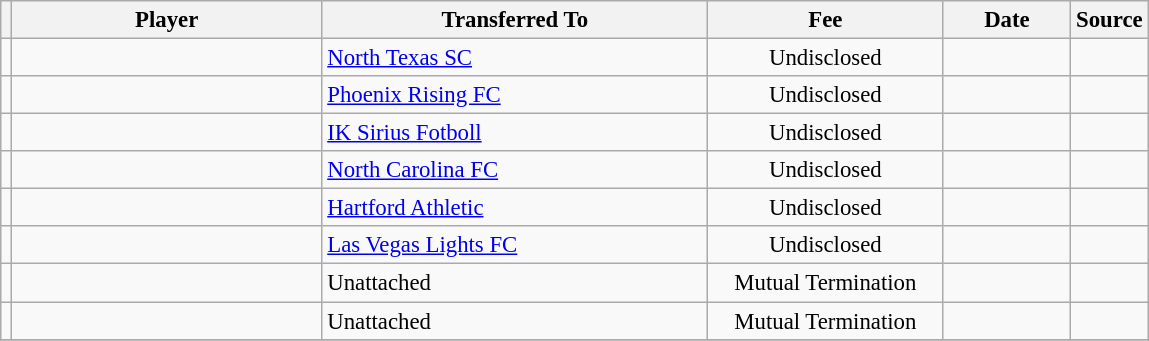<table class="wikitable plainrowheaders sortable" style="font-size:95%">
<tr>
<th></th>
<th scope="col" style="width:200px;">Player</th>
<th scope="col" style="width:250px;">Transferred To</th>
<th scope="col" style="width:150px;">Fee</th>
<th scope="col" style="width:78px;">Date</th>
<th>Source</th>
</tr>
<tr>
<td align=center></td>
<td></td>
<td> <a href='#'>North Texas SC</a></td>
<td align=center>Undisclosed</td>
<td align=center></td>
<td align=center></td>
</tr>
<tr>
<td align=center></td>
<td></td>
<td> <a href='#'>Phoenix Rising FC</a></td>
<td align=center>Undisclosed</td>
<td align=center></td>
<td align=center></td>
</tr>
<tr>
<td align=center></td>
<td></td>
<td> <a href='#'>IK Sirius Fotboll</a></td>
<td align=center>Undisclosed</td>
<td align=center></td>
<td align=center></td>
</tr>
<tr>
<td align=center></td>
<td></td>
<td> <a href='#'>North Carolina FC</a></td>
<td align=center>Undisclosed</td>
<td align=center></td>
<td align=center></td>
</tr>
<tr>
<td align=center></td>
<td></td>
<td> <a href='#'>Hartford Athletic</a></td>
<td align=center>Undisclosed</td>
<td align=center></td>
<td align=center></td>
</tr>
<tr>
<td align=center></td>
<td></td>
<td> <a href='#'>Las Vegas Lights FC</a></td>
<td align=center>Undisclosed</td>
<td align=center></td>
<td align=center></td>
</tr>
<tr>
<td align=center></td>
<td></td>
<td>Unattached</td>
<td align=center>Mutual Termination</td>
<td align=center></td>
<td align=center></td>
</tr>
<tr>
<td align=center></td>
<td></td>
<td>Unattached</td>
<td align=center>Mutual Termination</td>
<td align=center></td>
<td align=center></td>
</tr>
<tr>
</tr>
</table>
